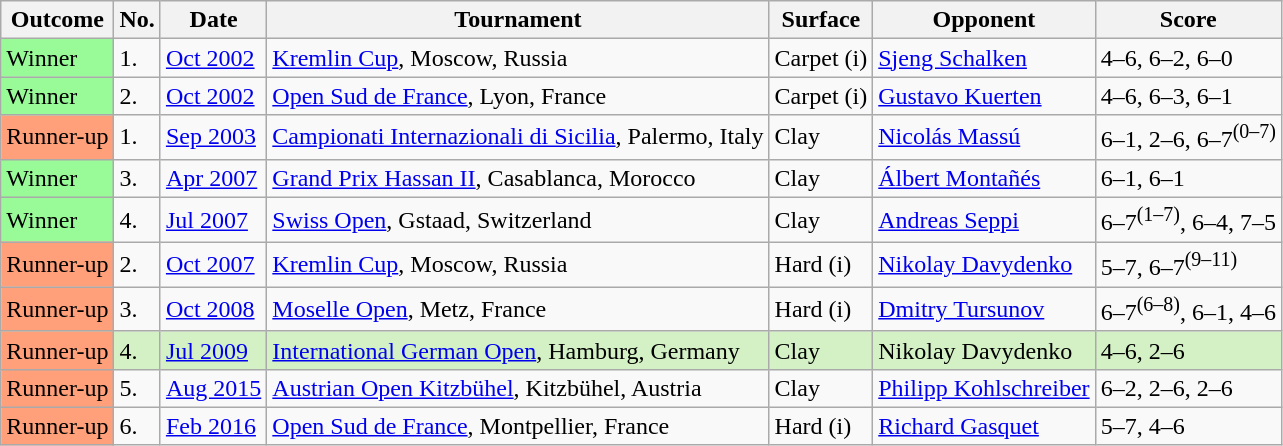<table class="sortable wikitable">
<tr>
<th>Outcome</th>
<th>No.</th>
<th>Date</th>
<th>Tournament</th>
<th>Surface</th>
<th>Opponent</th>
<th class="unsortable">Score</th>
</tr>
<tr>
<td bgcolor=98FB98>Winner</td>
<td>1.</td>
<td><a href='#'>Oct 2002</a></td>
<td><a href='#'>Kremlin Cup</a>, Moscow, Russia</td>
<td>Carpet (i)</td>
<td> <a href='#'>Sjeng Schalken</a></td>
<td>4–6, 6–2, 6–0</td>
</tr>
<tr>
<td bgcolor=98FB98>Winner</td>
<td>2.</td>
<td><a href='#'>Oct 2002</a></td>
<td><a href='#'>Open Sud de France</a>, Lyon, France</td>
<td>Carpet (i)</td>
<td> <a href='#'>Gustavo Kuerten</a></td>
<td>4–6, 6–3, 6–1</td>
</tr>
<tr>
<td bgcolor=FFA07A>Runner-up</td>
<td>1.</td>
<td><a href='#'>Sep 2003</a></td>
<td><a href='#'>Campionati Internazionali di Sicilia</a>, Palermo, Italy</td>
<td>Clay</td>
<td> <a href='#'>Nicolás Massú</a></td>
<td>6–1, 2–6, 6–7<sup>(0–7)</sup></td>
</tr>
<tr>
<td bgcolor=98FB98>Winner</td>
<td>3.</td>
<td><a href='#'>Apr 2007</a></td>
<td><a href='#'>Grand Prix Hassan II</a>, Casablanca, Morocco</td>
<td>Clay</td>
<td> <a href='#'>Álbert Montañés</a></td>
<td>6–1, 6–1</td>
</tr>
<tr>
<td bgcolor=98FB98>Winner</td>
<td>4.</td>
<td><a href='#'>Jul 2007</a></td>
<td><a href='#'>Swiss Open</a>, Gstaad, Switzerland</td>
<td>Clay</td>
<td> <a href='#'>Andreas Seppi</a></td>
<td>6–7<sup>(1–7)</sup>, 6–4, 7–5</td>
</tr>
<tr>
<td bgcolor=FFA07A>Runner-up</td>
<td>2.</td>
<td><a href='#'>Oct 2007</a></td>
<td><a href='#'>Kremlin Cup</a>, Moscow, Russia</td>
<td>Hard (i)</td>
<td> <a href='#'>Nikolay Davydenko</a></td>
<td>5–7, 6–7<sup>(9–11)</sup></td>
</tr>
<tr>
<td bgcolor=FFA07A>Runner-up</td>
<td>3.</td>
<td><a href='#'>Oct 2008</a></td>
<td><a href='#'>Moselle Open</a>, Metz, France</td>
<td>Hard (i)</td>
<td> <a href='#'>Dmitry Tursunov</a></td>
<td>6–7<sup>(6–8)</sup>, 6–1, 4–6</td>
</tr>
<tr bgcolor=d4f1c5>
<td bgcolor=FFA07A>Runner-up</td>
<td>4.</td>
<td><a href='#'>Jul 2009</a></td>
<td><a href='#'>International German Open</a>, Hamburg, Germany</td>
<td>Clay</td>
<td> Nikolay Davydenko</td>
<td>4–6, 2–6</td>
</tr>
<tr>
<td bgcolor=FFA07A>Runner-up</td>
<td>5.</td>
<td><a href='#'>Aug 2015</a></td>
<td><a href='#'>Austrian Open Kitzbühel</a>, Kitzbühel, Austria</td>
<td>Clay</td>
<td> <a href='#'>Philipp Kohlschreiber</a></td>
<td>6–2, 2–6, 2–6</td>
</tr>
<tr>
<td bgcolor=FFA07A>Runner-up</td>
<td>6.</td>
<td><a href='#'>Feb 2016</a></td>
<td><a href='#'>Open Sud de France</a>, Montpellier, France</td>
<td>Hard (i)</td>
<td> <a href='#'>Richard Gasquet</a></td>
<td>5–7, 4–6</td>
</tr>
</table>
